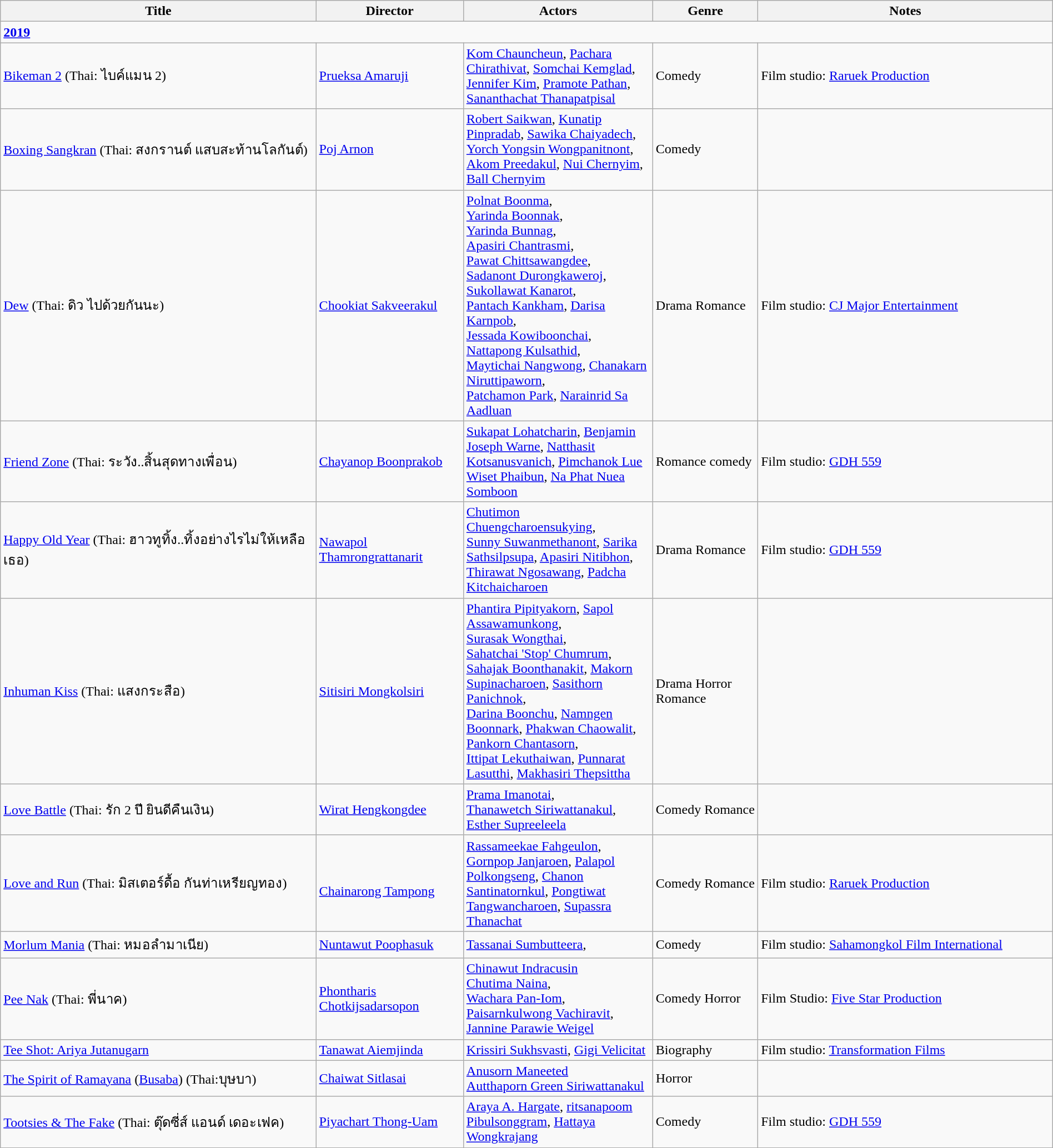<table class="wikitable sortable" style="width:100%;">
<tr>
<th style="width:30%;">Title</th>
<th style="width:14%;">Director</th>
<th style="width:18%;">Actors</th>
<th style="width:10%;">Genre</th>
<th style="width:28%;">Notes</th>
</tr>
<tr>
<td colspan="7" ><strong><a href='#'>2019</a></strong></td>
</tr>
<tr>
<td><a href='#'>Bikeman 2</a> (Thai: ไบค์แมน 2)</td>
<td><a href='#'>Prueksa Amaruji</a></td>
<td><a href='#'>Kom Chauncheun</a>, <a href='#'>Pachara Chirathivat</a>, <a href='#'>Somchai Kemglad</a>, <a href='#'>Jennifer Kim</a>, <a href='#'>Pramote Pathan</a>, <a href='#'>Sananthachat Thanapatpisal</a></td>
<td>Comedy</td>
<td>Film studio: <a href='#'>Raruek Production</a></td>
</tr>
<tr>
<td><a href='#'>Boxing Sangkran</a> (Thai: สงกรานต์ แสบสะท้านโลกันต์)</td>
<td><a href='#'>Poj Arnon</a></td>
<td><a href='#'>Robert Saikwan</a>, <a href='#'>Kunatip Pinpradab</a>, <a href='#'>Sawika Chaiyadech</a>, <a href='#'>Yorch Yongsin Wongpanitnont</a>, <a href='#'>Akom Preedakul</a>, <a href='#'>Nui Chernyim</a>, <a href='#'>Ball Chernyim</a></td>
<td>Comedy</td>
<td></td>
</tr>
<tr>
<td><a href='#'>Dew</a> (Thai:  ดิว ไปด้วยกันนะ)</td>
<td><a href='#'>Chookiat Sakveerakul</a></td>
<td><a href='#'>Polnat Boonma</a>,<br><a href='#'>Yarinda Boonnak</a>,<br><a href='#'>Yarinda Bunnag</a>,<br><a href='#'>Apasiri Chantrasmi</a>,<br><a href='#'>Pawat Chittsawangdee</a>,<br><a href='#'>Sadanont Durongkaweroj</a>,<br><a href='#'>Sukollawat Kanarot</a>,<br><a href='#'>Pantach Kankham</a>, <a href='#'>Darisa Karnpob</a>,<br><a href='#'>Jessada Kowiboonchai</a>,<br><a href='#'>Nattapong Kulsathid</a>,<br><a href='#'>Maytichai Nangwong</a>, <a href='#'>Chanakarn Niruttipaworn</a>,<br><a href='#'>Patchamon Park</a>, <a href='#'>Narainrid Sa Aadluan</a></td>
<td>Drama Romance</td>
<td>Film studio: <a href='#'>CJ Major Entertainment</a></td>
</tr>
<tr>
<td><a href='#'>Friend Zone</a> (Thai: ระวัง..สิ้นสุดทางเพื่อน)</td>
<td><a href='#'>Chayanop Boonprakob</a></td>
<td><a href='#'>Sukapat Lohatcharin</a>, <a href='#'>Benjamin Joseph Warne</a>, <a href='#'>Natthasit Kotsanusvanich</a>, <a href='#'>Pimchanok Lue Wiset Phaibun</a>, <a href='#'>Na Phat Nuea Somboon</a></td>
<td>Romance comedy</td>
<td>Film studio: <a href='#'>GDH 559</a></td>
</tr>
<tr>
<td><a href='#'>Happy Old Year</a> (Thai: ฮาวทูทิ้ง..ทิ้งอย่างไรไม่ให้เหลือเธอ)</td>
<td><a href='#'>Nawapol Thamrongrattanarit</a></td>
<td><a href='#'>Chutimon Chuengcharoensukying</a>,<br><a href='#'>Sunny Suwanmethanont</a>, <a href='#'>Sarika Sathsilpsupa</a>, <a href='#'>Apasiri Nitibhon</a>, <a href='#'>Thirawat Ngosawang</a>, <a href='#'>Padcha Kitchaicharoen</a></td>
<td>Drama Romance</td>
<td>Film studio: <a href='#'>GDH 559</a></td>
</tr>
<tr>
<td><a href='#'>Inhuman Kiss</a> (Thai: แสงกระสือ)</td>
<td><a href='#'>Sitisiri Mongkolsiri</a></td>
<td><a href='#'>Phantira Pipityakorn</a>, <a href='#'>Sapol Assawamunkong</a>,<br><a href='#'>Surasak Wongthai</a>,<br><a href='#'>Sahatchai 'Stop' Chumrum</a>, <a href='#'>Sahajak Boonthanakit</a>, <a href='#'>Makorn Supinacharoen</a>, <a href='#'>Sasithorn Panichnok</a>,<br><a href='#'>Darina Boonchu</a>, <a href='#'>Namngen Boonnark</a>, <a href='#'>Phakwan Chaowalit</a>, <a href='#'>Pankorn Chantasorn</a>,<br><a href='#'>Ittipat Lekuthaiwan</a>, <a href='#'>Punnarat Lasutthi</a>, <a href='#'>Makhasiri Thepsittha</a></td>
<td>Drama Horror Romance</td>
<td></td>
</tr>
<tr>
<td><a href='#'>Love Battle</a> (Thai: รัก 2 ปี ยินดีคืนเงิน)</td>
<td><a href='#'>Wirat Hengkongdee</a></td>
<td><a href='#'>Prama Imanotai</a>,<br><a href='#'>Thanawetch Siriwattanakul</a>, <a href='#'>Esther Supreeleela</a></td>
<td>Comedy Romance</td>
<td></td>
</tr>
<tr>
<td><a href='#'>Love and Run</a> (Thai: มิสเตอร์ดื้อ กันท่าเหรียญทอง)</td>
<td><br><a href='#'>Chainarong Tampong</a></td>
<td><a href='#'>Rassameekae Fahgeulon</a>, <a href='#'>Gornpop Janjaroen</a>, <a href='#'>Palapol Polkongseng</a>, <a href='#'>Chanon Santinatornkul</a>, <a href='#'>Pongtiwat Tangwancharoen</a>, <a href='#'>Supassra Thanachat</a></td>
<td>Comedy Romance</td>
<td>Film studio: <a href='#'>Raruek Production</a></td>
</tr>
<tr>
<td><a href='#'>Morlum Mania</a> (Thai: หมอลำมาเนีย)</td>
<td><a href='#'>Nuntawut Poophasuk</a></td>
<td><a href='#'>Tassanai Sumbutteera</a>,</td>
<td>Comedy</td>
<td>Film studio: <a href='#'>Sahamongkol Film International</a></td>
</tr>
<tr>
<td><a href='#'>Pee Nak</a> (Thai: พี่นาค)</td>
<td><a href='#'>Phontharis Chotkijsadarsopon</a></td>
<td><a href='#'>Chinawut Indracusin</a><br><a href='#'>Chutima Naina</a>,<br><a href='#'>Wachara Pan-Iom</a>,<br><a href='#'>Paisarnkulwong Vachiravit</a>,<br><a href='#'>Jannine Parawie Weigel</a></td>
<td>Comedy Horror</td>
<td>Film Studio: <a href='#'>Five Star Production</a></td>
</tr>
<tr>
<td><a href='#'>Tee Shot: Ariya Jutanugarn</a></td>
<td><a href='#'>Tanawat Aiemjinda</a></td>
<td><a href='#'>Krissiri Sukhsvasti</a>, <a href='#'>Gigi Velicitat</a></td>
<td>Biography</td>
<td>Film studio: <a href='#'>Transformation Films</a></td>
</tr>
<tr>
<td><a href='#'>The Spirit of Ramayana</a> (<a href='#'>Busaba</a>) (Thai:บุษบา)</td>
<td><a href='#'>Chaiwat Sitlasai</a></td>
<td><a href='#'>Anusorn Maneeted</a><br><a href='#'>Autthaporn Green Siriwattanakul</a></td>
<td>Horror</td>
<td></td>
</tr>
<tr>
<td><a href='#'>Tootsies & The Fake</a> (Thai: ตุ๊ดซี่ส์ แอนด์ เดอะเฟค)</td>
<td><a href='#'>Piyachart Thong-Uam</a></td>
<td><a href='#'>Araya A. Hargate</a>, <a href='#'>ritsanapoom Pibulsonggram</a>, <a href='#'>Hattaya Wongkrajang</a></td>
<td>Comedy</td>
<td>Film studio: <a href='#'>GDH 559</a></td>
</tr>
</table>
